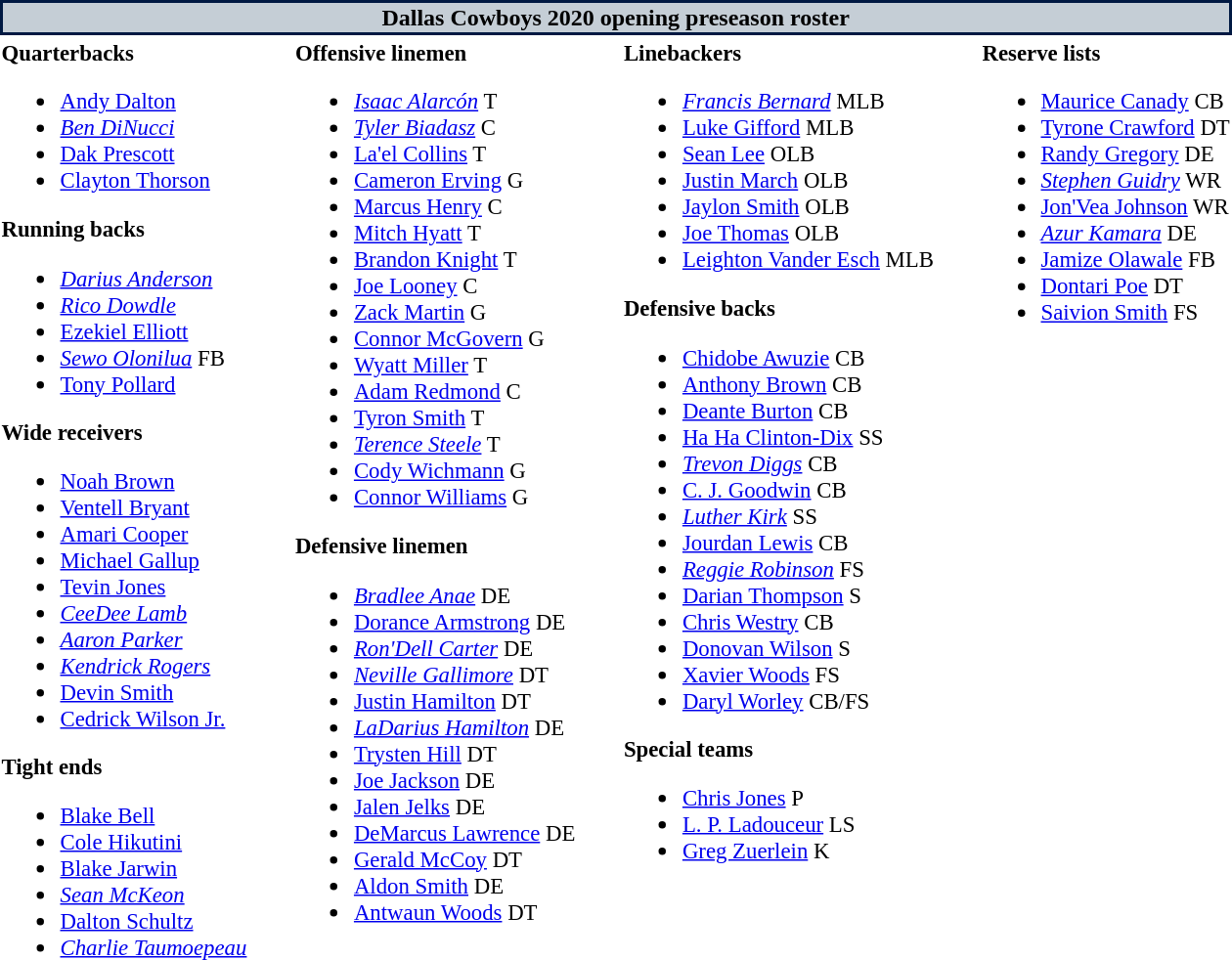<table class="toccolours" style="text-align: left">
<tr>
<th colspan="7" style="background:#c5ced6; color:black; border: 2px solid #001942; text-align: center;">Dallas Cowboys 2020 opening preseason roster</th>
</tr>
<tr>
<td style="font-size:95%; vertical-align:top;"><strong>Quarterbacks</strong><br><ul><li> <a href='#'>Andy Dalton</a></li><li> <em><a href='#'>Ben DiNucci</a></em></li><li> <a href='#'>Dak Prescott</a></li><li> <a href='#'>Clayton Thorson</a></li></ul><strong>Running backs</strong><ul><li> <em><a href='#'>Darius Anderson</a></em></li><li> <em><a href='#'>Rico Dowdle</a></em></li><li> <a href='#'>Ezekiel Elliott</a></li><li> <em><a href='#'>Sewo Olonilua</a></em> FB</li><li> <a href='#'>Tony Pollard</a></li></ul><strong>Wide receivers</strong><ul><li> <a href='#'>Noah Brown</a></li><li> <a href='#'>Ventell Bryant</a></li><li> <a href='#'>Amari Cooper</a></li><li> <a href='#'>Michael Gallup</a></li><li> <a href='#'>Tevin Jones</a></li><li> <em><a href='#'>CeeDee Lamb</a></em></li><li> <em><a href='#'>Aaron Parker</a></em></li><li> <em><a href='#'>Kendrick Rogers</a></em></li><li> <a href='#'>Devin Smith</a></li><li> <a href='#'>Cedrick Wilson Jr.</a></li></ul><strong>Tight ends</strong><ul><li> <a href='#'>Blake Bell</a></li><li> <a href='#'>Cole Hikutini</a></li><li> <a href='#'>Blake Jarwin</a></li><li> <em><a href='#'>Sean McKeon</a></em></li><li> <a href='#'>Dalton Schultz</a></li><li> <em><a href='#'>Charlie Taumoepeau</a></em></li></ul></td>
<td style="width: 25px;"></td>
<td style="font-size:95%; vertical-align:top;"><strong>Offensive linemen</strong><br><ul><li> <em><a href='#'>Isaac Alarcón</a></em> T </li><li> <em><a href='#'>Tyler Biadasz</a></em> C</li><li> <a href='#'>La'el Collins</a> T</li><li> <a href='#'>Cameron Erving</a> G</li><li> <a href='#'>Marcus Henry</a> C</li><li> <a href='#'>Mitch Hyatt</a> T</li><li> <a href='#'>Brandon Knight</a> T</li><li> <a href='#'>Joe Looney</a> C</li><li> <a href='#'>Zack Martin</a> G</li><li> <a href='#'>Connor McGovern</a> G</li><li> <a href='#'>Wyatt Miller</a> T</li><li> <a href='#'>Adam Redmond</a> C</li><li> <a href='#'>Tyron Smith</a> T</li><li> <em><a href='#'>Terence Steele</a></em> T</li><li> <a href='#'>Cody Wichmann</a> G</li><li> <a href='#'>Connor Williams</a> G</li></ul><strong>Defensive linemen</strong><ul><li> <em><a href='#'>Bradlee Anae</a></em> DE</li><li> <a href='#'>Dorance Armstrong</a> DE</li><li> <em><a href='#'>Ron'Dell Carter</a></em> DE</li><li> <em><a href='#'>Neville Gallimore</a></em> DT</li><li> <a href='#'>Justin Hamilton</a> DT</li><li> <em><a href='#'>LaDarius Hamilton</a></em> DE</li><li> <a href='#'>Trysten Hill</a> DT</li><li> <a href='#'>Joe Jackson</a> DE</li><li> <a href='#'>Jalen Jelks</a> DE</li><li> <a href='#'>DeMarcus Lawrence</a> DE</li><li> <a href='#'>Gerald McCoy</a> DT</li><li> <a href='#'>Aldon Smith</a> DE</li><li> <a href='#'>Antwaun Woods</a> DT</li></ul></td>
<td style="width: 25px;"></td>
<td style="font-size:95%; vertical-align:top;"><strong>Linebackers</strong><br><ul><li> <em><a href='#'>Francis Bernard</a></em> MLB</li><li> <a href='#'>Luke Gifford</a> MLB</li><li> <a href='#'>Sean Lee</a> OLB</li><li> <a href='#'>Justin March</a> OLB</li><li> <a href='#'>Jaylon Smith</a> OLB</li><li> <a href='#'>Joe Thomas</a> OLB</li><li> <a href='#'>Leighton Vander Esch</a> MLB</li></ul><strong>Defensive backs</strong><ul><li> <a href='#'>Chidobe Awuzie</a> CB</li><li> <a href='#'>Anthony Brown</a> CB</li><li> <a href='#'>Deante Burton</a> CB</li><li> <a href='#'>Ha Ha Clinton-Dix</a> SS</li><li> <em><a href='#'>Trevon Diggs</a></em> CB</li><li> <a href='#'>C. J. Goodwin</a> CB</li><li> <em><a href='#'>Luther Kirk</a></em> SS</li><li> <a href='#'>Jourdan Lewis</a> CB</li><li> <em><a href='#'>Reggie Robinson</a></em> FS</li><li> <a href='#'>Darian Thompson</a> S</li><li> <a href='#'>Chris Westry</a> CB</li><li> <a href='#'>Donovan Wilson</a> S</li><li> <a href='#'>Xavier Woods</a> FS</li><li> <a href='#'>Daryl Worley</a> CB/FS</li></ul><strong>Special teams</strong><ul><li> <a href='#'>Chris Jones</a> P</li><li> <a href='#'>L. P. Ladouceur</a> LS</li><li> <a href='#'>Greg Zuerlein</a> K</li></ul></td>
<td style="width: 25px;"></td>
<td style="font-size:95%; vertical-align:top;"><strong>Reserve lists</strong><br><ul><li> <a href='#'>Maurice Canady</a> CB </li><li> <a href='#'>Tyrone Crawford</a> DT  </li><li> <a href='#'>Randy Gregory</a> DE </li><li> <em><a href='#'>Stephen Guidry</a></em> WR </li><li> <a href='#'>Jon'Vea Johnson</a> WR  </li><li> <em><a href='#'>Azur Kamara</a></em> DE  </li><li> <a href='#'>Jamize Olawale</a> FB </li><li> <a href='#'>Dontari Poe</a> DT  </li><li> <a href='#'>Saivion Smith</a> FS  </li></ul></td>
</tr>
</table>
